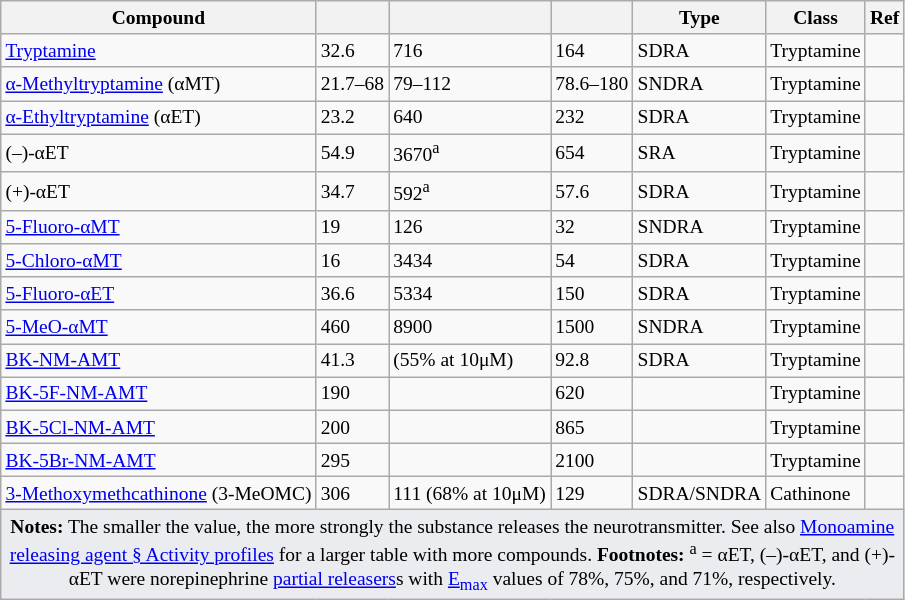<table class="wikitable sortable" style="font-size:small;">
<tr>
<th>Compound</th>
<th data-sort-type="number"></th>
<th data-sort-type="number"></th>
<th data-sort-type="number"></th>
<th>Type</th>
<th>Class</th>
<th>Ref</th>
</tr>
<tr>
<td><a href='#'>Tryptamine</a></td>
<td>32.6</td>
<td>716</td>
<td>164</td>
<td>SDRA</td>
<td>Tryptamine</td>
<td></td>
</tr>
<tr>
<td><a href='#'>α-Methyltryptamine</a> (αMT)</td>
<td>21.7–68</td>
<td>79–112</td>
<td>78.6–180</td>
<td>SNDRA</td>
<td>Tryptamine</td>
<td></td>
</tr>
<tr>
<td><a href='#'>α-Ethyltryptamine</a> (αET)</td>
<td>23.2</td>
<td>640</td>
<td>232</td>
<td>SDRA</td>
<td>Tryptamine</td>
<td></td>
</tr>
<tr>
<td>(–)-αET</td>
<td>54.9</td>
<td>3670<sup>a</sup></td>
<td>654</td>
<td>SRA</td>
<td>Tryptamine</td>
<td></td>
</tr>
<tr>
<td>(+)-αET</td>
<td>34.7</td>
<td>592<sup>a</sup></td>
<td>57.6</td>
<td>SDRA</td>
<td>Tryptamine</td>
<td></td>
</tr>
<tr>
<td><a href='#'>5-Fluoro-αMT</a></td>
<td>19</td>
<td>126</td>
<td>32</td>
<td>SNDRA</td>
<td>Tryptamine</td>
<td></td>
</tr>
<tr>
<td><a href='#'>5-Chloro-αMT</a></td>
<td>16</td>
<td>3434</td>
<td>54</td>
<td>SDRA</td>
<td>Tryptamine</td>
<td></td>
</tr>
<tr>
<td><a href='#'>5-Fluoro-αET</a></td>
<td>36.6</td>
<td>5334</td>
<td>150</td>
<td>SDRA</td>
<td>Tryptamine</td>
<td></td>
</tr>
<tr>
<td><a href='#'>5-MeO-αMT</a></td>
<td>460</td>
<td>8900</td>
<td>1500</td>
<td>SNDRA</td>
<td>Tryptamine</td>
<td></td>
</tr>
<tr>
<td><a href='#'>BK-NM-AMT</a></td>
<td>41.3</td>
<td> (55% at 10μM)</td>
<td>92.8</td>
<td>SDRA</td>
<td>Tryptamine</td>
<td></td>
</tr>
<tr>
<td><a href='#'>BK-5F-NM-AMT</a></td>
<td>190</td>
<td></td>
<td>620</td>
<td></td>
<td>Tryptamine</td>
<td></td>
</tr>
<tr>
<td><a href='#'>BK-5Cl-NM-AMT</a></td>
<td>200</td>
<td></td>
<td>865</td>
<td></td>
<td>Tryptamine</td>
<td></td>
</tr>
<tr>
<td><a href='#'>BK-5Br-NM-AMT</a></td>
<td>295</td>
<td></td>
<td>2100</td>
<td></td>
<td>Tryptamine</td>
<td></td>
</tr>
<tr>
<td><a href='#'>3-Methoxymethcathinone</a> (3-MeOMC)</td>
<td>306</td>
<td>111 (68% at 10μM)</td>
<td>129</td>
<td>SDRA/SNDRA</td>
<td>Cathinone</td>
<td></td>
</tr>
<tr class="sortbottom">
<td colspan="7" style="width: 1px; background-color:#eaecf0; text-align: center;"><strong>Notes:</strong> The smaller the value, the more strongly the substance releases the neurotransmitter. See also <a href='#'>Monoamine releasing agent § Activity profiles</a> for a larger table with more compounds. <strong>Footnotes:</strong> <sup>a</sup> = αET, (–)-αET, and (+)-αET were norepinephrine <a href='#'>partial releasers</a>s with <a href='#'>E<sub>max</sub></a> values of 78%, 75%, and 71%, respectively.</td>
</tr>
</table>
